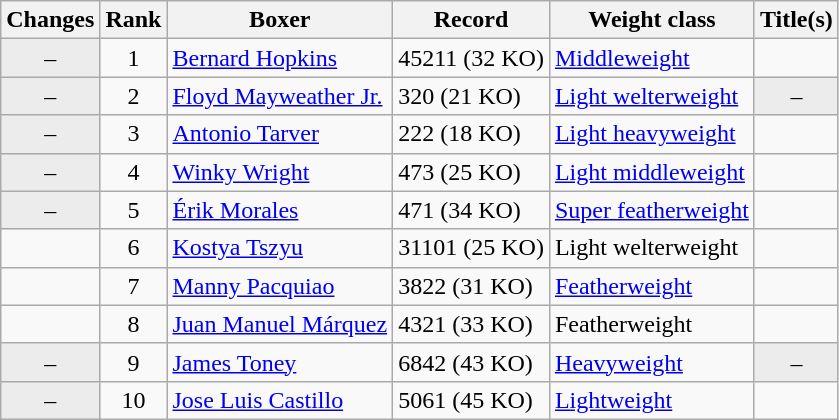<table class="wikitable ">
<tr>
<th>Changes</th>
<th>Rank</th>
<th>Boxer</th>
<th>Record</th>
<th>Weight class</th>
<th>Title(s)</th>
</tr>
<tr>
<td align=center bgcolor=#ECECEC>–</td>
<td align=center>1</td>
<td><a href='#'>Bernard Hopkins</a></td>
<td>45211 (32 KO)</td>
<td><a href='#'>Middleweight</a></td>
<td></td>
</tr>
<tr>
<td align=center bgcolor=#ECECEC>–</td>
<td align=center>2</td>
<td><a href='#'>Floyd Mayweather Jr.</a></td>
<td>320 (21 KO)</td>
<td><a href='#'>Light welterweight</a></td>
<td align=center bgcolor=#ECECEC data-sort-value="Z">–</td>
</tr>
<tr>
<td align=center bgcolor=#ECECEC>–</td>
<td align=center>3</td>
<td><a href='#'>Antonio Tarver</a></td>
<td>222 (18 KO)</td>
<td><a href='#'>Light heavyweight</a></td>
<td></td>
</tr>
<tr>
<td align=center bgcolor=#ECECEC>–</td>
<td align=center>4</td>
<td><a href='#'>Winky Wright</a></td>
<td>473 (25 KO)</td>
<td><a href='#'>Light middleweight</a></td>
<td></td>
</tr>
<tr>
<td align=center bgcolor=#ECECEC>–</td>
<td align=center>5</td>
<td><a href='#'>Érik Morales</a></td>
<td>471 (34 KO)</td>
<td><a href='#'>Super featherweight</a></td>
<td></td>
</tr>
<tr>
<td align=center></td>
<td align=center>6</td>
<td><a href='#'>Kostya Tszyu</a></td>
<td>31101 (25 KO)</td>
<td>Light welterweight</td>
<td></td>
</tr>
<tr>
<td align=center></td>
<td align=center>7</td>
<td><a href='#'>Manny Pacquiao</a></td>
<td>3822 (31 KO)</td>
<td><a href='#'>Featherweight</a></td>
<td></td>
</tr>
<tr>
<td align=center></td>
<td align=center>8</td>
<td><a href='#'>Juan Manuel Márquez</a></td>
<td>4321 (33 KO)</td>
<td>Featherweight</td>
<td></td>
</tr>
<tr>
<td align=center bgcolor=#ECECEC>–</td>
<td align=center>9</td>
<td><a href='#'>James Toney</a></td>
<td>6842 (43 KO)</td>
<td><a href='#'>Heavyweight</a></td>
<td align=center bgcolor=#ECECEC data-sort-value="Z">–</td>
</tr>
<tr>
<td align=center bgcolor=#ECECEC>–</td>
<td align=center>10</td>
<td><a href='#'>Jose Luis Castillo</a></td>
<td>5061 (45 KO)</td>
<td><a href='#'>Lightweight</a></td>
<td></td>
</tr>
</table>
